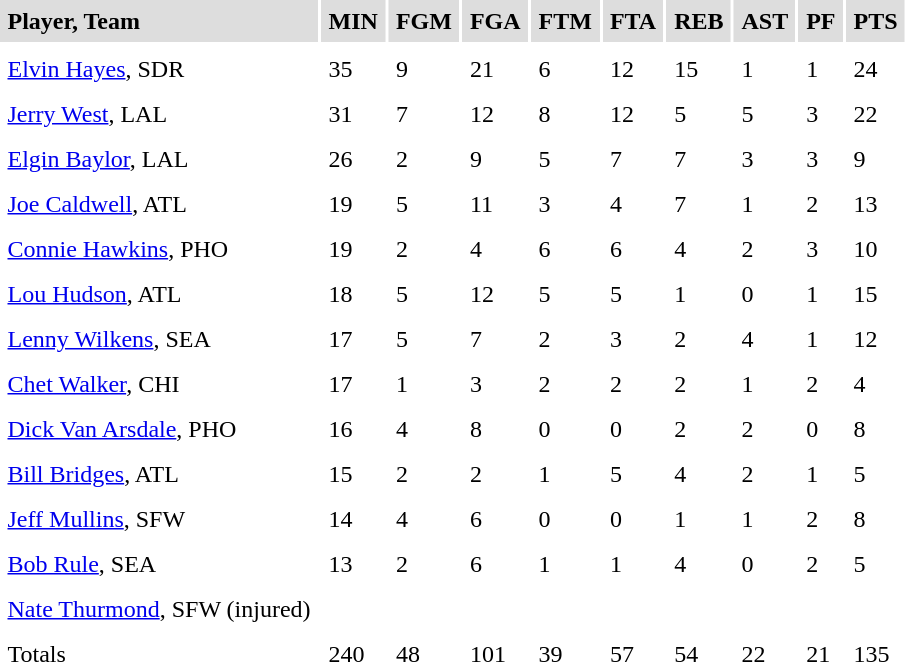<table cellpadding=5>
<tr bgcolor="#dddddd">
<td><strong>Player, Team</strong></td>
<td><strong>MIN</strong></td>
<td><strong>FGM</strong></td>
<td><strong>FGA</strong></td>
<td><strong>FTM</strong></td>
<td><strong>FTA</strong></td>
<td><strong>REB</strong></td>
<td><strong>AST</strong></td>
<td><strong>PF</strong></td>
<td><strong>PTS</strong></td>
</tr>
<tr bgcolor="#eeeeee">
</tr>
<tr>
<td><a href='#'>Elvin Hayes</a>, SDR</td>
<td>35</td>
<td>9</td>
<td>21</td>
<td>6</td>
<td>12</td>
<td>15</td>
<td>1</td>
<td>1</td>
<td>24</td>
</tr>
<tr>
<td><a href='#'>Jerry West</a>, LAL</td>
<td>31</td>
<td>7</td>
<td>12</td>
<td>8</td>
<td>12</td>
<td>5</td>
<td>5</td>
<td>3</td>
<td>22</td>
</tr>
<tr>
<td><a href='#'>Elgin Baylor</a>, LAL</td>
<td>26</td>
<td>2</td>
<td>9</td>
<td>5</td>
<td>7</td>
<td>7</td>
<td>3</td>
<td>3</td>
<td>9</td>
</tr>
<tr>
<td><a href='#'>Joe Caldwell</a>, ATL</td>
<td>19</td>
<td>5</td>
<td>11</td>
<td>3</td>
<td>4</td>
<td>7</td>
<td>1</td>
<td>2</td>
<td>13</td>
</tr>
<tr>
<td><a href='#'>Connie Hawkins</a>, PHO</td>
<td>19</td>
<td>2</td>
<td>4</td>
<td>6</td>
<td>6</td>
<td>4</td>
<td>2</td>
<td>3</td>
<td>10</td>
</tr>
<tr>
<td><a href='#'>Lou Hudson</a>, ATL</td>
<td>18</td>
<td>5</td>
<td>12</td>
<td>5</td>
<td>5</td>
<td>1</td>
<td>0</td>
<td>1</td>
<td>15</td>
</tr>
<tr>
<td><a href='#'>Lenny Wilkens</a>, SEA</td>
<td>17</td>
<td>5</td>
<td>7</td>
<td>2</td>
<td>3</td>
<td>2</td>
<td>4</td>
<td>1</td>
<td>12</td>
</tr>
<tr>
<td><a href='#'>Chet Walker</a>, CHI</td>
<td>17</td>
<td>1</td>
<td>3</td>
<td>2</td>
<td>2</td>
<td>2</td>
<td>1</td>
<td>2</td>
<td>4</td>
</tr>
<tr>
<td><a href='#'>Dick Van Arsdale</a>, PHO</td>
<td>16</td>
<td>4</td>
<td>8</td>
<td>0</td>
<td>0</td>
<td>2</td>
<td>2</td>
<td>0</td>
<td>8</td>
</tr>
<tr>
<td><a href='#'>Bill Bridges</a>, ATL</td>
<td>15</td>
<td>2</td>
<td>2</td>
<td>1</td>
<td>5</td>
<td>4</td>
<td>2</td>
<td>1</td>
<td>5</td>
</tr>
<tr>
<td><a href='#'>Jeff Mullins</a>, SFW</td>
<td>14</td>
<td>4</td>
<td>6</td>
<td>0</td>
<td>0</td>
<td>1</td>
<td>1</td>
<td>2</td>
<td>8</td>
</tr>
<tr>
<td><a href='#'>Bob Rule</a>, SEA</td>
<td>13</td>
<td>2</td>
<td>6</td>
<td>1</td>
<td>1</td>
<td>4</td>
<td>0</td>
<td>2</td>
<td>5</td>
</tr>
<tr>
<td><a href='#'>Nate Thurmond</a>, SFW (injured)</td>
</tr>
<tr>
<td>Totals</td>
<td>240</td>
<td>48</td>
<td>101</td>
<td>39</td>
<td>57</td>
<td>54</td>
<td>22</td>
<td>21</td>
<td>135</td>
</tr>
<tr>
</tr>
</table>
